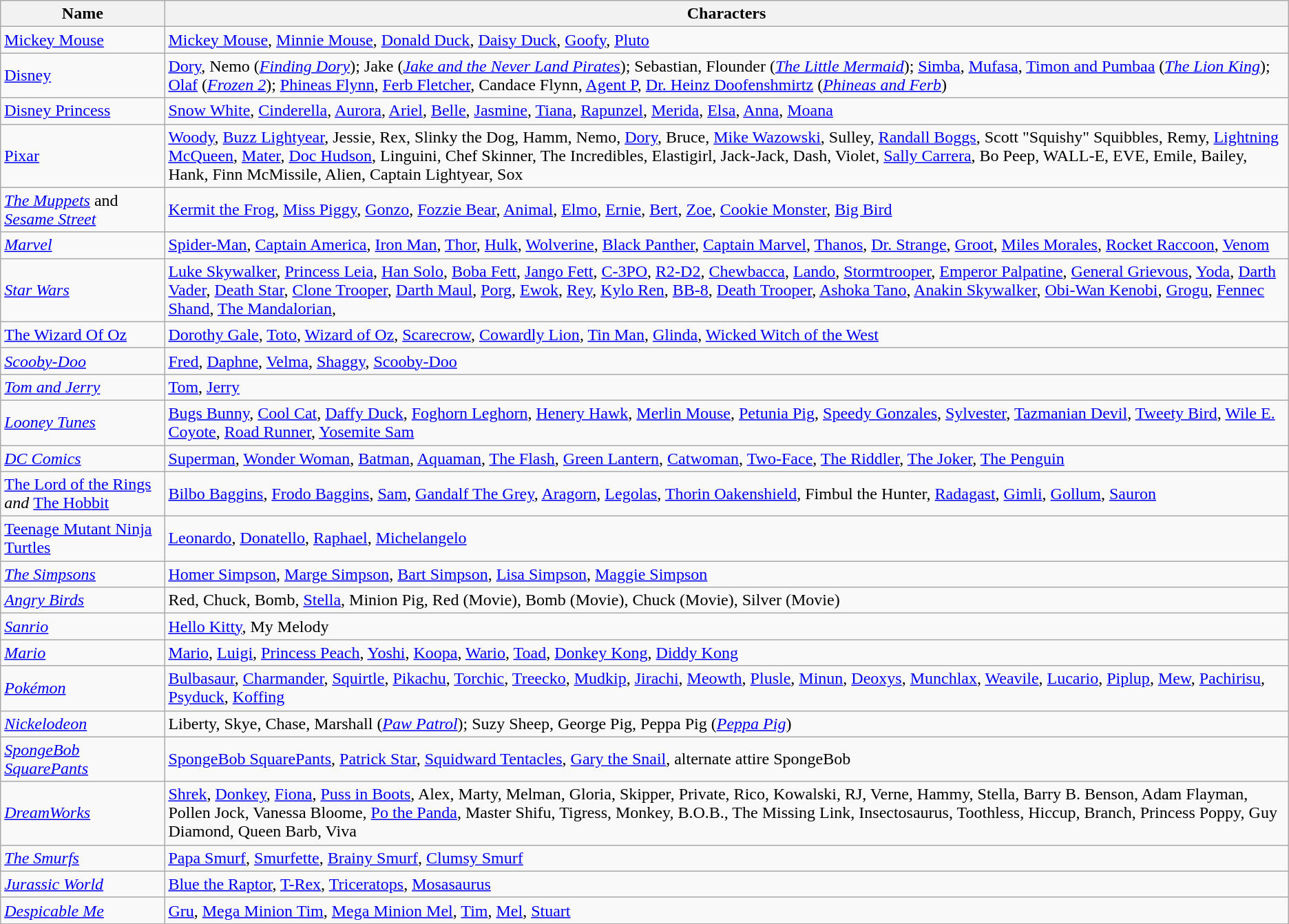<table class="wikitable">
<tr>
<th>Name</th>
<th>Characters</th>
</tr>
<tr>
<td><a href='#'>Mickey Mouse</a></td>
<td><a href='#'>Mickey Mouse</a>, <a href='#'>Minnie Mouse</a>, <a href='#'>Donald Duck</a>, <a href='#'>Daisy Duck</a>, <a href='#'>Goofy</a>, <a href='#'>Pluto</a></td>
</tr>
<tr>
<td><a href='#'>Disney</a></td>
<td><a href='#'>Dory</a>, Nemo (<em><a href='#'>Finding Dory</a></em>); Jake (<em><a href='#'>Jake and the Never Land Pirates</a></em>); Sebastian, Flounder (<em><a href='#'>The Little Mermaid</a></em>); <a href='#'>Simba</a>, <a href='#'>Mufasa</a>, <a href='#'>Timon and Pumbaa</a> (<em><a href='#'>The Lion King</a></em>); <a href='#'>Olaf</a> (<em><a href='#'>Frozen 2</a></em>); <a href='#'>Phineas Flynn</a>, <a href='#'>Ferb Fletcher</a>, Candace Flynn, <a href='#'>Agent P</a>, <a href='#'>Dr. Heinz Doofenshmirtz</a> (<em><a href='#'>Phineas and Ferb</a></em>)</td>
</tr>
<tr>
<td><a href='#'>Disney Princess</a></td>
<td><a href='#'>Snow White</a>, <a href='#'>Cinderella</a>, <a href='#'>Aurora</a>, <a href='#'>Ariel</a>, <a href='#'>Belle</a>, <a href='#'>Jasmine</a>, <a href='#'>Tiana</a>, <a href='#'>Rapunzel</a>, <a href='#'>Merida</a>, <a href='#'>Elsa</a>, <a href='#'>Anna</a>, <a href='#'>Moana</a></td>
</tr>
<tr>
<td><a href='#'>Pixar</a></td>
<td><a href='#'>Woody</a>, <a href='#'>Buzz Lightyear</a>, Jessie, Rex, Slinky the Dog, Hamm, Nemo, <a href='#'>Dory</a>, Bruce, <a href='#'>Mike Wazowski</a>, Sulley, <a href='#'>Randall Boggs</a>, Scott "Squishy" Squibbles, Remy, <a href='#'>Lightning McQueen</a>, <a href='#'>Mater</a>, <a href='#'>Doc Hudson</a>, Linguini, Chef Skinner, The Incredibles, Elastigirl, Jack-Jack, Dash, Violet, <a href='#'>Sally Carrera</a>, Bo Peep, WALL-E, EVE, Emile, Bailey, Hank, Finn McMissile, Alien, Captain Lightyear, Sox</td>
</tr>
<tr>
<td><em><a href='#'>The Muppets</a></em> and <em><a href='#'>Sesame Street</a></em></td>
<td><a href='#'>Kermit the Frog</a>, <a href='#'>Miss Piggy</a>, <a href='#'>Gonzo</a>, <a href='#'>Fozzie Bear</a>, <a href='#'>Animal</a>, <a href='#'>Elmo</a>, <a href='#'>Ernie</a>, <a href='#'>Bert</a>, <a href='#'>Zoe</a>, <a href='#'>Cookie Monster</a>, <a href='#'>Big Bird</a></td>
</tr>
<tr>
<td><em><a href='#'>Marvel</a></em></td>
<td><a href='#'>Spider-Man</a>, <a href='#'>Captain America</a>, <a href='#'>Iron Man</a>, <a href='#'>Thor</a>, <a href='#'>Hulk</a>, <a href='#'>Wolverine</a>, <a href='#'>Black Panther</a>, <a href='#'>Captain Marvel</a>, <a href='#'>Thanos</a>, <a href='#'>Dr. Strange</a>, <a href='#'>Groot</a>, <a href='#'>Miles Morales</a>, <a href='#'>Rocket Raccoon</a>, <a href='#'>Venom</a></td>
</tr>
<tr>
<td><em><a href='#'>Star Wars</a></em></td>
<td><a href='#'>Luke Skywalker</a>, <a href='#'>Princess Leia</a>, <a href='#'>Han Solo</a>, <a href='#'>Boba Fett</a>, <a href='#'>Jango Fett</a>, <a href='#'>C-3PO</a>, <a href='#'>R2-D2</a>, <a href='#'>Chewbacca</a>, <a href='#'>Lando</a>, <a href='#'>Stormtrooper</a>, <a href='#'>Emperor Palpatine</a>, <a href='#'>General Grievous</a>, <a href='#'>Yoda</a>, <a href='#'>Darth Vader</a>, <a href='#'>Death Star</a>, <a href='#'>Clone Trooper</a>, <a href='#'>Darth Maul</a>, <a href='#'>Porg</a>, <a href='#'>Ewok</a>, <a href='#'>Rey</a>, <a href='#'>Kylo Ren</a>, <a href='#'>BB-8</a>, <a href='#'>Death Trooper</a>, <a href='#'>Ashoka Tano</a>, <a href='#'>Anakin Skywalker</a>, <a href='#'>Obi-Wan Kenobi</a>, <a href='#'>Grogu</a>, <a href='#'>Fennec Shand</a>, <a href='#'>The Mandalorian</a>,</td>
</tr>
<tr>
<td><em><a href='#'></em>The Wizard Of Oz<em></a></em></td>
<td><a href='#'>Dorothy Gale</a>, <a href='#'>Toto</a>, <a href='#'>Wizard of Oz</a>, <a href='#'>Scarecrow</a>, <a href='#'>Cowardly Lion</a>, <a href='#'>Tin Man</a>, <a href='#'>Glinda</a>, <a href='#'>Wicked Witch of the West</a></td>
</tr>
<tr>
<td><em><a href='#'>Scooby-Doo</a></em></td>
<td><a href='#'>Fred</a>, <a href='#'>Daphne</a>, <a href='#'>Velma</a>, <a href='#'>Shaggy</a>, <a href='#'>Scooby-Doo</a></td>
</tr>
<tr>
<td><em><a href='#'>Tom and Jerry</a></em></td>
<td><a href='#'>Tom</a>, <a href='#'>Jerry</a></td>
</tr>
<tr>
<td><em><a href='#'>Looney Tunes</a></em></td>
<td><a href='#'>Bugs Bunny</a>, <a href='#'>Cool Cat</a>, <a href='#'>Daffy Duck</a>, <a href='#'>Foghorn Leghorn</a>, <a href='#'>Henery Hawk</a>, <a href='#'>Merlin Mouse</a>, <a href='#'>Petunia Pig</a>, <a href='#'>Speedy Gonzales</a>, <a href='#'>Sylvester</a>, <a href='#'>Tazmanian Devil</a>, <a href='#'>Tweety Bird</a>, <a href='#'>Wile E. Coyote</a>, <a href='#'>Road Runner</a>, <a href='#'>Yosemite Sam</a></td>
</tr>
<tr>
<td><em><a href='#'>DC Comics</a></em></td>
<td><a href='#'>Superman</a>, <a href='#'>Wonder Woman</a>, <a href='#'>Batman</a>, <a href='#'>Aquaman</a>, <a href='#'>The Flash</a>, <a href='#'>Green Lantern</a>, <a href='#'>Catwoman</a>, <a href='#'>Two-Face</a>, <a href='#'>The Riddler</a>, <a href='#'>The Joker</a>, <a href='#'>The Penguin</a></td>
</tr>
<tr>
<td><em><a href='#'></em>The Lord of the Rings<em></a> and <a href='#'></em>The Hobbit<em></a></em></td>
<td><a href='#'>Bilbo Baggins</a>, <a href='#'>Frodo Baggins</a>, <a href='#'>Sam</a>, <a href='#'>Gandalf The Grey</a>, <a href='#'>Aragorn</a>, <a href='#'>Legolas</a>, <a href='#'>Thorin Oakenshield</a>, Fimbul the Hunter, <a href='#'>Radagast</a>, <a href='#'>Gimli</a>, <a href='#'>Gollum</a>, <a href='#'>Sauron</a></td>
</tr>
<tr>
<td><em><a href='#'></em>Teenage Mutant Ninja Turtles<em></a></em></td>
<td><a href='#'>Leonardo</a>, <a href='#'>Donatello</a>, <a href='#'>Raphael</a>, <a href='#'>Michelangelo</a></td>
</tr>
<tr>
<td><em><a href='#'>The Simpsons</a></em></td>
<td><a href='#'>Homer Simpson</a>, <a href='#'>Marge Simpson</a>, <a href='#'>Bart Simpson</a>, <a href='#'>Lisa Simpson</a>, <a href='#'>Maggie Simpson</a></td>
</tr>
<tr>
<td><em><a href='#'>Angry Birds</a></em></td>
<td>Red, Chuck, Bomb, <a href='#'>Stella</a>, Minion Pig, Red (Movie), Bomb (Movie), Chuck (Movie), Silver (Movie)</td>
</tr>
<tr>
<td><em><a href='#'>Sanrio</a></em></td>
<td><a href='#'>Hello Kitty</a>, My Melody</td>
</tr>
<tr>
<td><em><a href='#'>Mario</a></em></td>
<td><a href='#'>Mario</a>, <a href='#'>Luigi</a>, <a href='#'>Princess Peach</a>, <a href='#'>Yoshi</a>, <a href='#'>Koopa</a>, <a href='#'>Wario</a>, <a href='#'>Toad</a>, <a href='#'>Donkey Kong</a>, <a href='#'>Diddy Kong</a></td>
</tr>
<tr>
<td><em><a href='#'>Pokémon</a></em></td>
<td><a href='#'>Bulbasaur</a>, <a href='#'>Charmander</a>, <a href='#'>Squirtle</a>, <a href='#'>Pikachu</a>, <a href='#'>Torchic</a>, <a href='#'>Treecko</a>, <a href='#'>Mudkip</a>, <a href='#'>Jirachi</a>, <a href='#'>Meowth</a>, <a href='#'>Plusle</a>, <a href='#'>Minun</a>, <a href='#'>Deoxys</a>, <a href='#'>Munchlax</a>, <a href='#'>Weavile</a>, <a href='#'>Lucario</a>, <a href='#'>Piplup</a>, <a href='#'>Mew</a>, <a href='#'>Pachirisu</a>, <a href='#'>Psyduck</a>, <a href='#'>Koffing</a></td>
</tr>
<tr>
<td><em><a href='#'>Nickelodeon</a></em></td>
<td>Liberty, Skye, Chase, Marshall (<em><a href='#'>Paw Patrol</a></em>); Suzy Sheep, George Pig, Peppa Pig (<em><a href='#'>Peppa Pig</a></em>)</td>
</tr>
<tr>
<td><em><a href='#'>SpongeBob SquarePants</a></em></td>
<td><a href='#'>SpongeBob SquarePants</a>, <a href='#'>Patrick Star</a>, <a href='#'>Squidward Tentacles</a>, <a href='#'>Gary the Snail</a>, alternate attire SpongeBob</td>
</tr>
<tr>
<td><em><a href='#'>DreamWorks</a></em></td>
<td><a href='#'>Shrek</a>, <a href='#'>Donkey</a>, <a href='#'>Fiona</a>, <a href='#'>Puss in Boots</a>, Alex, Marty, Melman, Gloria, Skipper, Private, Rico, Kowalski, RJ, Verne, Hammy, Stella,  Barry B. Benson, Adam Flayman, Pollen Jock, Vanessa Bloome, <a href='#'>Po the Panda</a>, Master Shifu, Tigress, Monkey, B.O.B., The Missing Link, Insectosaurus, Toothless, Hiccup, Branch, Princess Poppy, Guy Diamond, Queen Barb, Viva</td>
</tr>
<tr>
<td><em><a href='#'>The Smurfs</a></em></td>
<td><a href='#'>Papa Smurf</a>, <a href='#'>Smurfette</a>, <a href='#'>Brainy Smurf</a>, <a href='#'>Clumsy Smurf</a></td>
</tr>
<tr>
<td><em><a href='#'>Jurassic World</a></em></td>
<td><a href='#'>Blue the Raptor</a>, <a href='#'>T-Rex</a>, <a href='#'>Triceratops</a>, <a href='#'>Mosasaurus</a></td>
</tr>
<tr>
<td><em><a href='#'>Despicable Me</a></em></td>
<td><a href='#'>Gru</a>, <a href='#'>Mega Minion Tim</a>, <a href='#'>Mega Minion Mel</a>, <a href='#'>Tim</a>, <a href='#'>Mel</a>, <a href='#'>Stuart</a></td>
</tr>
</table>
